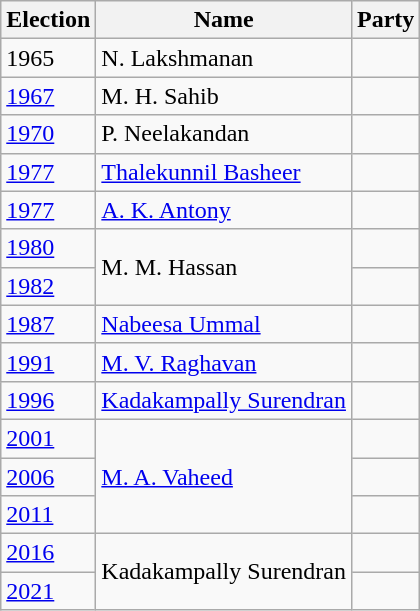<table class="wikitable sortable">
<tr>
<th>Election</th>
<th>Name</th>
<th colspan=2>Party</th>
</tr>
<tr>
<td>1965</td>
<td>N. Lakshmanan</td>
<td></td>
</tr>
<tr>
<td><a href='#'>1967</a></td>
<td>M. H. Sahib</td>
<td></td>
</tr>
<tr>
<td><a href='#'>1970</a></td>
<td>P. Neelakandan</td>
<td></td>
</tr>
<tr>
<td><a href='#'>1977</a></td>
<td><a href='#'>Thalekunnil Basheer</a></td>
<td></td>
</tr>
<tr>
<td><a href='#'>1977</a></td>
<td><a href='#'>A. K. Antony</a></td>
</tr>
<tr>
<td><a href='#'>1980</a></td>
<td rowspan="2">M. M. Hassan</td>
<td></td>
</tr>
<tr>
<td><a href='#'>1982</a></td>
<td></td>
</tr>
<tr>
<td><a href='#'>1987</a></td>
<td><a href='#'>Nabeesa Ummal</a></td>
</tr>
<tr>
<td><a href='#'>1991</a></td>
<td><a href='#'>M. V. Raghavan</a></td>
<td></td>
</tr>
<tr>
<td><a href='#'>1996</a></td>
<td><a href='#'>Kadakampally Surendran</a></td>
<td></td>
</tr>
<tr>
<td><a href='#'>2001</a></td>
<td rowspan="3"><a href='#'>M. A. Vaheed</a></td>
<td></td>
</tr>
<tr>
<td><a href='#'>2006</a></td>
<td></td>
</tr>
<tr>
<td><a href='#'>2011</a></td>
</tr>
<tr>
<td><a href='#'>2016</a></td>
<td rowspan="2">Kadakampally Surendran</td>
<td></td>
</tr>
<tr>
<td><a href='#'>2021</a></td>
</tr>
</table>
